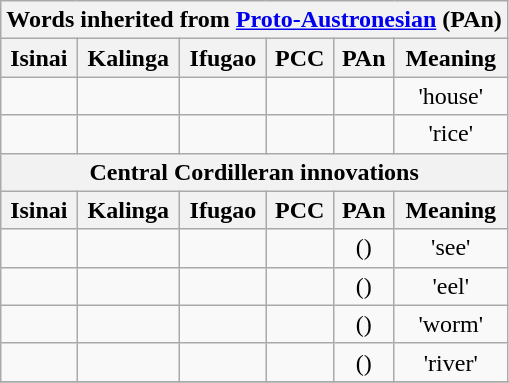<table class="wikitable" title="Comparison table" style="text-align: center;">
<tr>
<th colspan=8>Words inherited from <a href='#'>Proto-Austronesian</a> (PAn)</th>
</tr>
<tr>
<th>Isinai</th>
<th>Kalinga</th>
<th>Ifugao</th>
<th>PCC</th>
<th>PAn</th>
<th>Meaning</th>
</tr>
<tr>
<td></td>
<td></td>
<td></td>
<td></td>
<td></td>
<td>'house'</td>
</tr>
<tr>
<td><em></em></td>
<td></td>
<td></td>
<td></td>
<td></td>
<td>'rice'</td>
</tr>
<tr>
<th colspan=8>Central Cordilleran innovations</th>
</tr>
<tr>
<th>Isinai</th>
<th>Kalinga</th>
<th>Ifugao</th>
<th>PCC</th>
<th>PAn</th>
<th>Meaning</th>
</tr>
<tr>
<td></td>
<td></td>
<td></td>
<td></td>
<td>()</td>
<td>'see'</td>
</tr>
<tr>
<td></td>
<td></td>
<td></td>
<td></td>
<td>()</td>
<td>'eel'</td>
</tr>
<tr>
<td></td>
<td></td>
<td></td>
<td></td>
<td>()</td>
<td>'worm'</td>
</tr>
<tr>
<td></td>
<td></td>
<td></td>
<td></td>
<td>()</td>
<td>'river'</td>
</tr>
<tr>
</tr>
</table>
